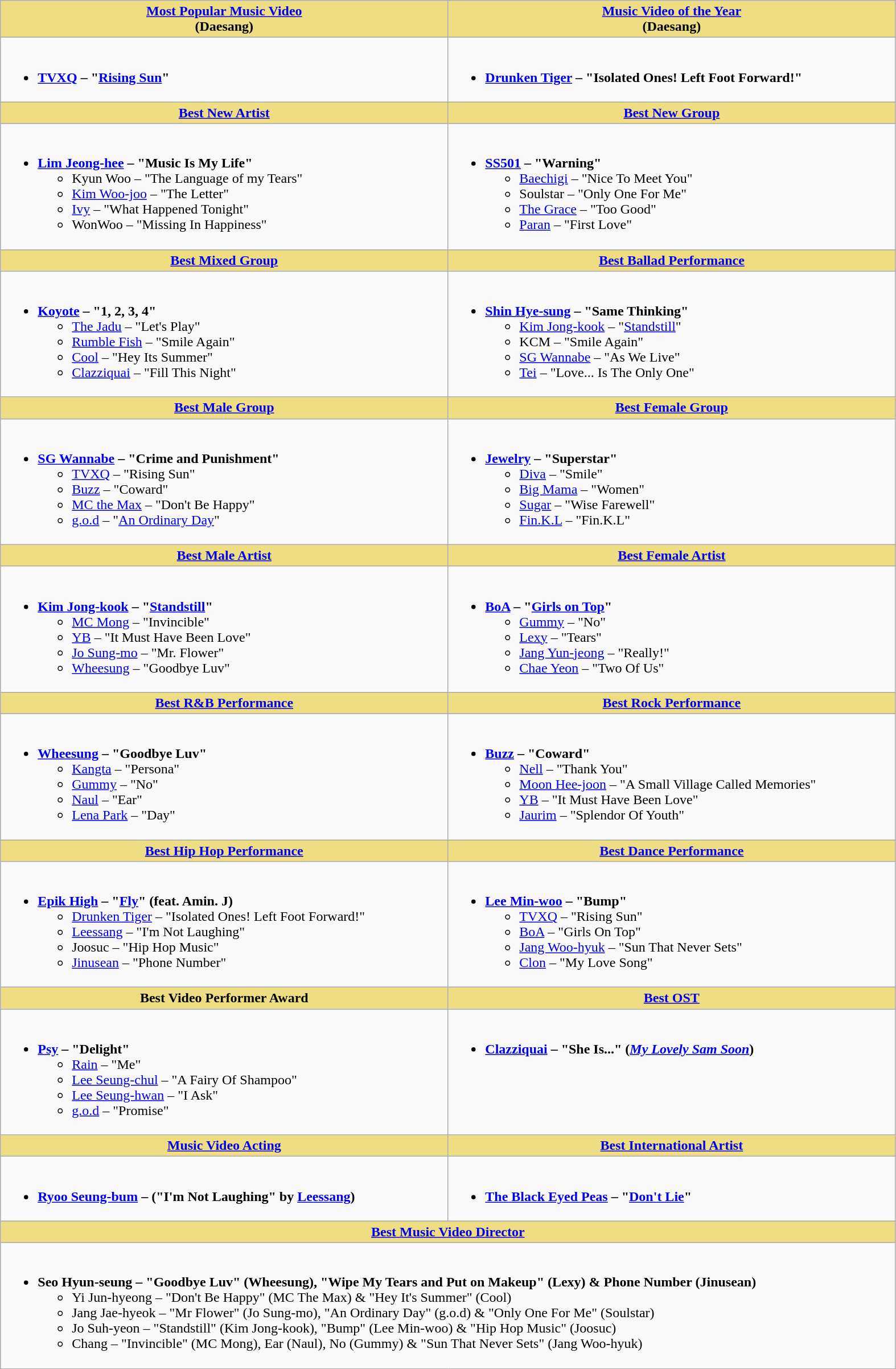<table class="wikitable" style="width:83%">
<tr>
<th style="background:#EEDD82; width:50%"><a href='#'>Most Popular Music Video</a> <br> (Daesang)</th>
<th style="background:#EEDD82; width:50%"><a href='#'>Music Video of the Year</a> <br> (Daesang)</th>
</tr>
<tr>
<td style="vertical-align:top"><br><ul><li><strong><a href='#'>TVXQ</a> – "<a href='#'>Rising Sun</a>"</strong></li></ul></td>
<td style="vertical-align:top"><br><ul><li><strong><a href='#'>Drunken Tiger</a> – "Isolated Ones! Left Foot Forward!"</strong></li></ul></td>
</tr>
<tr>
<th style="background:#EEDD82; width:50%"><a href='#'>Best New Artist</a></th>
<th style="background:#EEDD82; width:50%"><a href='#'>Best New Group</a></th>
</tr>
<tr>
<td style="vertical-align:top"><br><ul><li><strong><a href='#'>Lim Jeong-hee</a> – "Music Is My Life"</strong><ul><li>Kyun Woo – "The Language of my Tears"</li><li><a href='#'>Kim Woo-joo</a> – "The Letter"</li><li><a href='#'>Ivy</a> – "What Happened Tonight"</li><li>WonWoo – "Missing In Happiness"</li></ul></li></ul></td>
<td style="vertical-align:top"><br><ul><li><strong><a href='#'>SS501</a> – "Warning"</strong><ul><li><a href='#'>Baechigi</a> – "Nice To Meet You"</li><li>Soulstar – "Only One For Me"</li><li><a href='#'>The Grace</a> – "Too Good"</li><li><a href='#'>Paran</a> – "First Love"</li></ul></li></ul></td>
</tr>
<tr>
<th style="background:#EEDD82; width:50%"><a href='#'>Best Mixed Group</a></th>
<th style="background:#EEDD82; width:50%"><a href='#'>Best Ballad Performance</a></th>
</tr>
<tr>
<td style="vertical-align:top"><br><ul><li><strong><a href='#'>Koyote</a> – "1, 2, 3, 4"</strong><ul><li><a href='#'>The Jadu</a> – "Let's Play"</li><li><a href='#'>Rumble Fish</a> – "Smile Again"</li><li><a href='#'>Cool</a> – "Hey Its Summer"</li><li><a href='#'>Clazziquai</a> – "Fill This Night"</li></ul></li></ul></td>
<td style="vertical-align:top"><br><ul><li><strong><a href='#'>Shin Hye-sung</a> – "Same Thinking"</strong><ul><li><a href='#'>Kim Jong-kook</a> – "<a href='#'>Standstill</a>"</li><li>KCM – "Smile Again"</li><li><a href='#'>SG Wannabe</a> – "As We Live"</li><li><a href='#'>Tei</a> – "Love... Is The Only One"</li></ul></li></ul></td>
</tr>
<tr>
<th style="background:#EEDD82; width:50%"><a href='#'>Best Male Group</a></th>
<th style="background:#EEDD82; width:50%"><a href='#'>Best Female Group</a></th>
</tr>
<tr>
<td style="vertical-align:top"><br><ul><li><strong><a href='#'>SG Wannabe</a> – "Crime and Punishment"</strong><ul><li><a href='#'>TVXQ</a> – "Rising Sun"</li><li><a href='#'>Buzz</a> – "Coward"</li><li><a href='#'>MC the Max</a> – "Don't Be Happy"</li><li><a href='#'>g.o.d</a> – "<a href='#'>An Ordinary Day</a>"</li></ul></li></ul></td>
<td style="vertical-align:top"><br><ul><li><strong><a href='#'>Jewelry</a> – "Superstar"</strong><ul><li><a href='#'>Diva</a> – "Smile"</li><li><a href='#'>Big Mama</a> – "Women"</li><li><a href='#'>Sugar</a> – "Wise Farewell"</li><li><a href='#'>Fin.K.L</a> – "Fin.K.L"</li></ul></li></ul></td>
</tr>
<tr>
<th style="background:#EEDD82; width:50%"><a href='#'>Best Male Artist</a></th>
<th style="background:#EEDD82; width:50%"><a href='#'>Best Female Artist</a></th>
</tr>
<tr>
<td style="vertical-align:top"><br><ul><li><strong><a href='#'>Kim Jong-kook</a> – "<a href='#'>Standstill</a>"</strong><ul><li><a href='#'>MC Mong</a> – "Invincible"</li><li><a href='#'>YB</a> – "It Must Have Been Love"</li><li><a href='#'>Jo Sung-mo</a> – "Mr. Flower"</li><li><a href='#'>Wheesung</a> – "Goodbye Luv"</li></ul></li></ul></td>
<td style="vertical-align:top"><br><ul><li><strong><a href='#'>BoA</a> – "<a href='#'>Girls on Top</a>"</strong><ul><li><a href='#'>Gummy</a> – "No"</li><li><a href='#'>Lexy</a> – "Tears"</li><li><a href='#'>Jang Yun-jeong</a> – "Really!"</li><li><a href='#'>Chae Yeon</a> – "Two Of Us"</li></ul></li></ul></td>
</tr>
<tr>
<th style="background:#EEDD82; width:50%"><a href='#'>Best R&B Performance</a></th>
<th style="background:#EEDD82; width:50%"><a href='#'>Best Rock Performance</a></th>
</tr>
<tr>
<td style="vertical-align:top"><br><ul><li><strong><a href='#'>Wheesung</a> – "Goodbye Luv"</strong><ul><li><a href='#'>Kangta</a> – "Persona"</li><li><a href='#'>Gummy</a> – "No"</li><li><a href='#'>Naul</a> – "Ear"</li><li><a href='#'>Lena Park</a> – "Day"</li></ul></li></ul></td>
<td style="vertical-align:top"><br><ul><li><strong><a href='#'>Buzz</a> – "Coward"</strong><ul><li><a href='#'>Nell</a> – "Thank You"</li><li><a href='#'>Moon Hee-joon</a> – "A Small Village Called Memories"</li><li><a href='#'>YB</a> – "It Must Have Been Love"</li><li><a href='#'>Jaurim</a> – "Splendor Of Youth"</li></ul></li></ul></td>
</tr>
<tr>
<th style="background:#EEDD82; width:50%"><a href='#'>Best Hip Hop Performance</a></th>
<th style="background:#EEDD82; width:50%"><a href='#'>Best Dance Performance</a></th>
</tr>
<tr>
<td style="vertical-align:top"><br><ul><li><strong><a href='#'>Epik High</a> – "<a href='#'>Fly</a>" (feat. Amin. J)</strong><ul><li><a href='#'>Drunken Tiger</a> – "Isolated Ones! Left Foot Forward!"</li><li><a href='#'>Leessang</a> – "I'm Not Laughing"</li><li>Joosuc – "Hip Hop Music"</li><li><a href='#'>Jinusean</a> – "Phone Number"</li></ul></li></ul></td>
<td style="vertical-align:top"><br><ul><li><strong><a href='#'>Lee Min-woo</a> – "Bump"</strong><ul><li><a href='#'>TVXQ</a> – "Rising Sun"</li><li><a href='#'>BoA</a> – "Girls On Top"</li><li><a href='#'>Jang Woo-hyuk</a> – "Sun That Never Sets"</li><li><a href='#'>Clon</a> – "My Love Song"</li></ul></li></ul></td>
</tr>
<tr>
<th style="background:#EEDD82; width:50%">Best Video Performer Award</th>
<th style="background:#EEDD82; width:50%"><a href='#'>Best OST</a></th>
</tr>
<tr>
<td style="vertical-align:top"><br><ul><li><strong><a href='#'>Psy</a> – "Delight"</strong><ul><li><a href='#'>Rain</a> – "Me"</li><li><a href='#'>Lee Seung-chul</a> – "A Fairy Of Shampoo"</li><li><a href='#'>Lee Seung-hwan</a> – "I Ask"</li><li><a href='#'>g.o.d</a> – "Promise"</li></ul></li></ul></td>
<td style="vertical-align:top"><br><ul><li><strong><a href='#'>Clazziquai</a> – "She Is..." (<em><a href='#'>My Lovely Sam Soon</a></em>)</strong></li></ul></td>
</tr>
<tr>
<th style="background:#EEDD82; width:50%"><a href='#'>Music Video Acting</a></th>
<th style="background:#EEDD82; width:50%"><a href='#'>Best International Artist</a></th>
</tr>
<tr>
<td style="vertical-align:top"><br><ul><li><strong><a href='#'>Ryoo Seung-bum</a> – ("I'm Not Laughing" by <a href='#'>Leessang</a>)</strong></li></ul></td>
<td style="vertical-align:top"><br><ul><li><strong><a href='#'>The Black Eyed Peas</a> – "<a href='#'>Don't Lie</a>"</strong></li></ul></td>
</tr>
<tr>
<th colspan="2" style="background:#EEDD82; width:50%"><a href='#'>Best Music Video Director</a></th>
</tr>
<tr>
<td colspan="2"><br><ul><li><strong>Seo Hyun-seung – "Goodbye Luv" (Wheesung), "Wipe My Tears and Put on Makeup" (Lexy) & Phone Number (Jinusean)</strong><ul><li>Yi Jun-hyeong – "Don't Be Happy" (MC The Max) & "Hey It's Summer" (Cool)</li><li>Jang Jae-hyeok – "Mr Flower" (Jo Sung-mo), "An Ordinary Day" (g.o.d) & "Only One For Me" (Soulstar)</li><li>Jo Suh-yeon – "Standstill" (Kim Jong-kook), "Bump" (Lee Min-woo) & "Hip Hop Music" (Joosuc)</li><li>Chang – "Invincible" (MC Mong), Ear (Naul), No (Gummy) & "Sun That Never Sets" (Jang Woo-hyuk)</li></ul></li></ul></td>
</tr>
</table>
